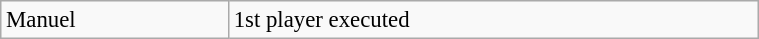<table class="wikitable plainrowheaders floatright" style="font-size: 95%; margin: 10px" width="40%">
<tr>
<td>Manuel</td>
<td>1st player executed</td>
</tr>
</table>
